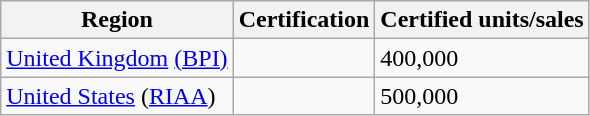<table class="wikitable">
<tr>
<th>Region</th>
<th>Certification</th>
<th>Certified units/sales</th>
</tr>
<tr>
<td><a href='#'>United Kingdom</a> <a href='#'>(BPI)</a></td>
<td></td>
<td>400,000</td>
</tr>
<tr>
<td><a href='#'>United States</a> (<a href='#'>RIAA</a>)</td>
<td></td>
<td>500,000</td>
</tr>
</table>
